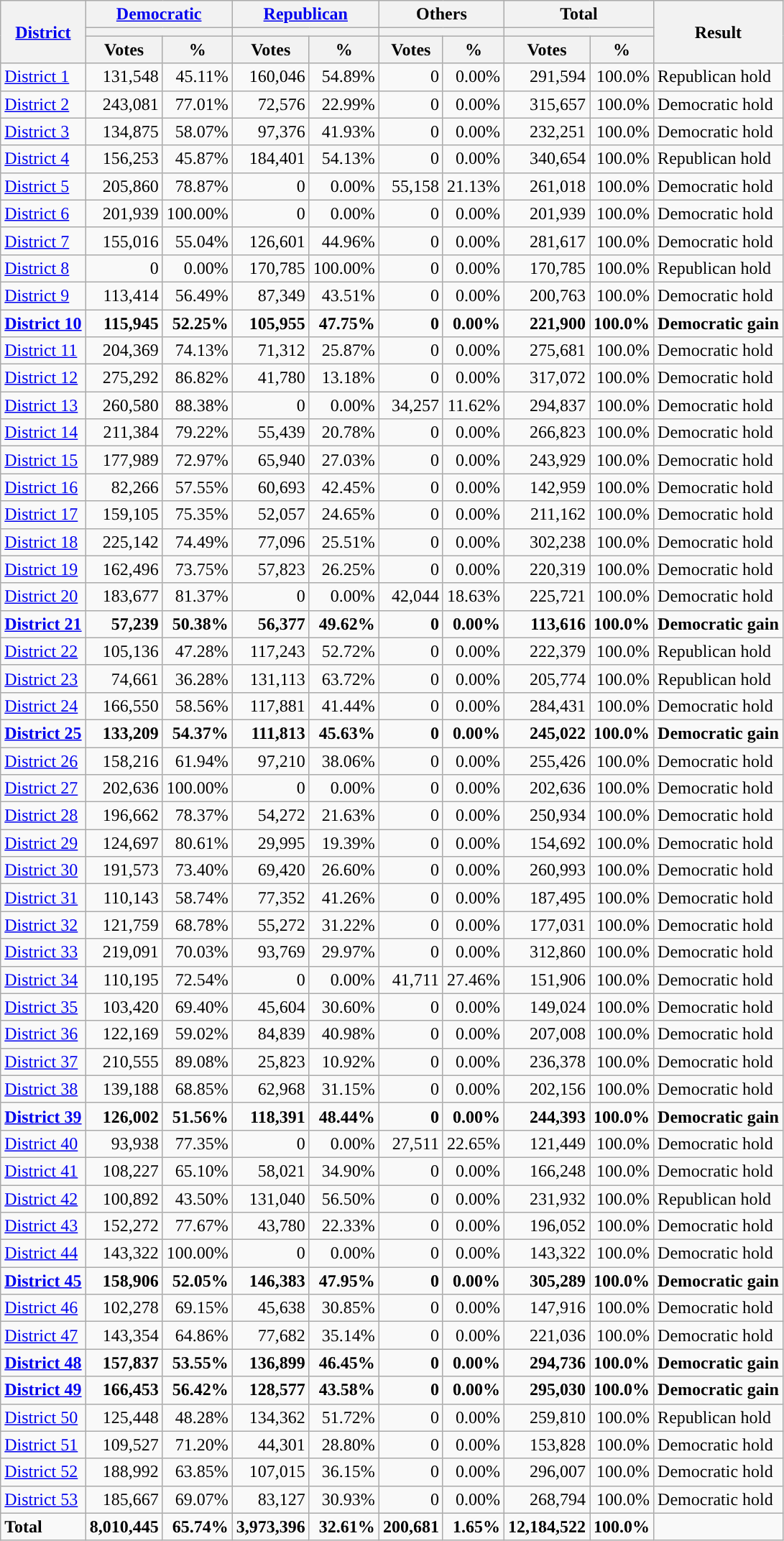<table class="wikitable plainrowheaders sortable" style="font-size:100%; text-align:right;">
<tr>
<th scope=col rowspan=3><a href='#'>District</a></th>
<th scope=col colspan=2><a href='#'>Democratic</a></th>
<th scope=col colspan=2><a href='#'>Republican</a></th>
<th scope=col colspan=2>Others</th>
<th scope=col colspan=2>Total</th>
<th scope=col rowspan=3>Result</th>
</tr>
<tr>
<th scope=col colspan=2 style="background:"></th>
<th scope=col colspan=2 style="background:"></th>
<th ! scope=col colspan=2></th>
<th scope=col colspan=2></th>
</tr>
<tr>
<th scope=col data-sort-type="number">Votes</th>
<th scope=col data-sort-type="number">%</th>
<th scope=col data-sort-type="number">Votes</th>
<th scope=col data-sort-type="number">%</th>
<th scope=col data-sort-type="number">Votes</th>
<th scope=col data-sort-type="number">%</th>
<th scope=col data-sort-type="number">Votes</th>
<th scope=col data-sort-type="number">%</th>
</tr>
<tr style="background-color:">
<td style="text-align:left"><a href='#'>District 1</a></td>
<td>131,548</td>
<td>45.11%</td>
<td>160,046</td>
<td>54.89%</td>
<td>0</td>
<td>0.00%</td>
<td>291,594</td>
<td>100.0%</td>
<td style="text-align:left">Republican hold</td>
</tr>
<tr style="background-color:">
<td style="text-align:left"><a href='#'>District 2</a></td>
<td>243,081</td>
<td>77.01%</td>
<td>72,576</td>
<td>22.99%</td>
<td>0</td>
<td>0.00%</td>
<td>315,657</td>
<td>100.0%</td>
<td style="text-align:left">Democratic hold</td>
</tr>
<tr style="background-color:">
<td style="text-align:left"><a href='#'>District 3</a></td>
<td>134,875</td>
<td>58.07%</td>
<td>97,376</td>
<td>41.93%</td>
<td>0</td>
<td>0.00%</td>
<td>232,251</td>
<td>100.0%</td>
<td style="text-align:left">Democratic hold</td>
</tr>
<tr style="background-color:">
<td style="text-align:left"><a href='#'>District 4</a></td>
<td>156,253</td>
<td>45.87%</td>
<td>184,401</td>
<td>54.13%</td>
<td>0</td>
<td>0.00%</td>
<td>340,654</td>
<td>100.0%</td>
<td style="text-align:left">Republican hold</td>
</tr>
<tr style="background-color:">
<td style="text-align:left"><a href='#'>District 5</a></td>
<td>205,860</td>
<td>78.87%</td>
<td>0</td>
<td>0.00%</td>
<td>55,158</td>
<td>21.13%</td>
<td>261,018</td>
<td>100.0%</td>
<td style="text-align:left">Democratic hold</td>
</tr>
<tr style="background-color:">
<td style="text-align:left"><a href='#'>District 6</a></td>
<td>201,939</td>
<td>100.00%</td>
<td>0</td>
<td>0.00%</td>
<td>0</td>
<td>0.00%</td>
<td>201,939</td>
<td>100.0%</td>
<td style="text-align:left">Democratic hold</td>
</tr>
<tr style="background-color:">
<td style="text-align:left"><a href='#'>District 7</a></td>
<td>155,016</td>
<td>55.04%</td>
<td>126,601</td>
<td>44.96%</td>
<td>0</td>
<td>0.00%</td>
<td>281,617</td>
<td>100.0%</td>
<td style="text-align:left">Democratic hold</td>
</tr>
<tr style="background-color:">
<td style="text-align:left"><a href='#'>District 8</a></td>
<td>0</td>
<td>0.00%</td>
<td>170,785</td>
<td>100.00%</td>
<td>0</td>
<td>0.00%</td>
<td>170,785</td>
<td>100.0%</td>
<td style="text-align:left">Republican hold</td>
</tr>
<tr style="background-color:">
<td style="text-align:left"><a href='#'>District 9</a></td>
<td>113,414</td>
<td>56.49%</td>
<td>87,349</td>
<td>43.51%</td>
<td>0</td>
<td>0.00%</td>
<td>200,763</td>
<td>100.0%</td>
<td style="text-align:left">Democratic hold</td>
</tr>
<tr style="background-color:">
<td style="text-align:left"><strong><a href='#'>District 10</a></strong></td>
<td><strong>115,945</strong></td>
<td><strong>52.25%</strong></td>
<td><strong>105,955</strong></td>
<td><strong>47.75%</strong></td>
<td><strong>0</strong></td>
<td><strong>0.00%</strong></td>
<td><strong>221,900</strong></td>
<td><strong>100.0%</strong></td>
<td style="text-align:left"><strong>Democratic gain</strong></td>
</tr>
<tr style="background-color:">
<td style="text-align:left"><a href='#'>District 11</a></td>
<td>204,369</td>
<td>74.13%</td>
<td>71,312</td>
<td>25.87%</td>
<td>0</td>
<td>0.00%</td>
<td>275,681</td>
<td>100.0%</td>
<td style="text-align:left">Democratic hold</td>
</tr>
<tr style="background-color:">
<td style="text-align:left"><a href='#'>District 12</a></td>
<td>275,292</td>
<td>86.82%</td>
<td>41,780</td>
<td>13.18%</td>
<td>0</td>
<td>0.00%</td>
<td>317,072</td>
<td>100.0%</td>
<td style="text-align:left">Democratic hold</td>
</tr>
<tr style="background-color:">
<td style="text-align:left"><a href='#'>District 13</a></td>
<td>260,580</td>
<td>88.38%</td>
<td>0</td>
<td>0.00%</td>
<td>34,257</td>
<td>11.62%</td>
<td>294,837</td>
<td>100.0%</td>
<td style="text-align:left">Democratic hold</td>
</tr>
<tr style="background-color:">
<td style="text-align:left"><a href='#'>District 14</a></td>
<td>211,384</td>
<td>79.22%</td>
<td>55,439</td>
<td>20.78%</td>
<td>0</td>
<td>0.00%</td>
<td>266,823</td>
<td>100.0%</td>
<td style="text-align:left">Democratic hold</td>
</tr>
<tr style="background-color:">
<td style="text-align:left"><a href='#'>District 15</a></td>
<td>177,989</td>
<td>72.97%</td>
<td>65,940</td>
<td>27.03%</td>
<td>0</td>
<td>0.00%</td>
<td>243,929</td>
<td>100.0%</td>
<td style="text-align:left">Democratic hold</td>
</tr>
<tr style="background-color:">
<td style="text-align:left"><a href='#'>District 16</a></td>
<td>82,266</td>
<td>57.55%</td>
<td>60,693</td>
<td>42.45%</td>
<td>0</td>
<td>0.00%</td>
<td>142,959</td>
<td>100.0%</td>
<td style="text-align:left">Democratic hold</td>
</tr>
<tr style="background-color:">
<td style="text-align:left"><a href='#'>District 17</a></td>
<td>159,105</td>
<td>75.35%</td>
<td>52,057</td>
<td>24.65%</td>
<td>0</td>
<td>0.00%</td>
<td>211,162</td>
<td>100.0%</td>
<td style="text-align:left">Democratic hold</td>
</tr>
<tr style="background-color:">
<td style="text-align:left"><a href='#'>District 18</a></td>
<td>225,142</td>
<td>74.49%</td>
<td>77,096</td>
<td>25.51%</td>
<td>0</td>
<td>0.00%</td>
<td>302,238</td>
<td>100.0%</td>
<td style="text-align:left">Democratic hold</td>
</tr>
<tr style="background-color:">
<td style="text-align:left"><a href='#'>District 19</a></td>
<td>162,496</td>
<td>73.75%</td>
<td>57,823</td>
<td>26.25%</td>
<td>0</td>
<td>0.00%</td>
<td>220,319</td>
<td>100.0%</td>
<td style="text-align:left">Democratic hold</td>
</tr>
<tr style="background-color:">
<td style="text-align:left"><a href='#'>District 20</a></td>
<td>183,677</td>
<td>81.37%</td>
<td>0</td>
<td>0.00%</td>
<td>42,044</td>
<td>18.63%</td>
<td>225,721</td>
<td>100.0%</td>
<td style="text-align:left">Democratic hold</td>
</tr>
<tr style="background-color:">
<td style="text-align:left"><strong><a href='#'>District 21</a></strong></td>
<td><strong>57,239</strong></td>
<td><strong>50.38%</strong></td>
<td><strong>56,377</strong></td>
<td><strong>49.62%</strong></td>
<td><strong>0</strong></td>
<td><strong>0.00%</strong></td>
<td><strong>113,616</strong></td>
<td><strong>100.0%</strong></td>
<td style="text-align:left"><strong>Democratic gain</strong></td>
</tr>
<tr style="background-color:">
<td style="text-align:left"><a href='#'>District 22</a></td>
<td>105,136</td>
<td>47.28%</td>
<td>117,243</td>
<td>52.72%</td>
<td>0</td>
<td>0.00%</td>
<td>222,379</td>
<td>100.0%</td>
<td style="text-align:left">Republican hold</td>
</tr>
<tr style="background-color:">
<td style="text-align:left"><a href='#'>District 23</a></td>
<td>74,661</td>
<td>36.28%</td>
<td>131,113</td>
<td>63.72%</td>
<td>0</td>
<td>0.00%</td>
<td>205,774</td>
<td>100.0%</td>
<td style="text-align:left">Republican hold</td>
</tr>
<tr style="background-color:">
<td style="text-align:left"><a href='#'>District 24</a></td>
<td>166,550</td>
<td>58.56%</td>
<td>117,881</td>
<td>41.44%</td>
<td>0</td>
<td>0.00%</td>
<td>284,431</td>
<td>100.0%</td>
<td style="text-align:left">Democratic hold</td>
</tr>
<tr style="background-color:">
<td style="text-align:left"><strong><a href='#'>District 25</a></strong></td>
<td><strong>133,209</strong></td>
<td><strong>54.37%</strong></td>
<td><strong>111,813</strong></td>
<td><strong>45.63%</strong></td>
<td><strong>0</strong></td>
<td><strong>0.00%</strong></td>
<td><strong>245,022</strong></td>
<td><strong>100.0%</strong></td>
<td style="text-align:left"><strong>Democratic gain</strong></td>
</tr>
<tr style="background-color:">
<td style="text-align:left"><a href='#'>District 26</a></td>
<td>158,216</td>
<td>61.94%</td>
<td>97,210</td>
<td>38.06%</td>
<td>0</td>
<td>0.00%</td>
<td>255,426</td>
<td>100.0%</td>
<td style="text-align:left">Democratic hold</td>
</tr>
<tr style="background-color:">
<td style="text-align:left"><a href='#'>District 27</a></td>
<td>202,636</td>
<td>100.00%</td>
<td>0</td>
<td>0.00%</td>
<td>0</td>
<td>0.00%</td>
<td>202,636</td>
<td>100.0%</td>
<td style="text-align:left">Democratic hold</td>
</tr>
<tr style="background-color:">
<td style="text-align:left"><a href='#'>District 28</a></td>
<td>196,662</td>
<td>78.37%</td>
<td>54,272</td>
<td>21.63%</td>
<td>0</td>
<td>0.00%</td>
<td>250,934</td>
<td>100.0%</td>
<td style="text-align:left">Democratic hold</td>
</tr>
<tr style="background-color:">
<td style="text-align:left"><a href='#'>District 29</a></td>
<td>124,697</td>
<td>80.61%</td>
<td>29,995</td>
<td>19.39%</td>
<td>0</td>
<td>0.00%</td>
<td>154,692</td>
<td>100.0%</td>
<td style="text-align:left">Democratic hold</td>
</tr>
<tr style="background-color:">
<td style="text-align:left"><a href='#'>District 30</a></td>
<td>191,573</td>
<td>73.40%</td>
<td>69,420</td>
<td>26.60%</td>
<td>0</td>
<td>0.00%</td>
<td>260,993</td>
<td>100.0%</td>
<td style="text-align:left">Democratic hold</td>
</tr>
<tr style="background-color:">
<td style="text-align:left"><a href='#'>District 31</a></td>
<td>110,143</td>
<td>58.74%</td>
<td>77,352</td>
<td>41.26%</td>
<td>0</td>
<td>0.00%</td>
<td>187,495</td>
<td>100.0%</td>
<td style="text-align:left">Democratic hold</td>
</tr>
<tr style="background-color:">
<td style="text-align:left"><a href='#'>District 32</a></td>
<td>121,759</td>
<td>68.78%</td>
<td>55,272</td>
<td>31.22%</td>
<td>0</td>
<td>0.00%</td>
<td>177,031</td>
<td>100.0%</td>
<td style="text-align:left">Democratic hold</td>
</tr>
<tr style="background-color:">
<td style="text-align:left"><a href='#'>District 33</a></td>
<td>219,091</td>
<td>70.03%</td>
<td>93,769</td>
<td>29.97%</td>
<td>0</td>
<td>0.00%</td>
<td>312,860</td>
<td>100.0%</td>
<td style="text-align:left">Democratic hold</td>
</tr>
<tr style="background-color:">
<td style="text-align:left"><a href='#'>District 34</a></td>
<td>110,195</td>
<td>72.54%</td>
<td>0</td>
<td>0.00%</td>
<td>41,711</td>
<td>27.46%</td>
<td>151,906</td>
<td>100.0%</td>
<td style="text-align:left">Democratic hold</td>
</tr>
<tr style="background-color:">
<td style="text-align:left"><a href='#'>District 35</a></td>
<td>103,420</td>
<td>69.40%</td>
<td>45,604</td>
<td>30.60%</td>
<td>0</td>
<td>0.00%</td>
<td>149,024</td>
<td>100.0%</td>
<td style="text-align:left">Democratic hold</td>
</tr>
<tr style="background-color:">
<td style="text-align:left"><a href='#'>District 36</a></td>
<td>122,169</td>
<td>59.02%</td>
<td>84,839</td>
<td>40.98%</td>
<td>0</td>
<td>0.00%</td>
<td>207,008</td>
<td>100.0%</td>
<td style="text-align:left">Democratic hold</td>
</tr>
<tr style="background-color:">
<td style="text-align:left"><a href='#'>District 37</a></td>
<td>210,555</td>
<td>89.08%</td>
<td>25,823</td>
<td>10.92%</td>
<td>0</td>
<td>0.00%</td>
<td>236,378</td>
<td>100.0%</td>
<td style="text-align:left">Democratic hold</td>
</tr>
<tr style="background-color:">
<td style="text-align:left"><a href='#'>District 38</a></td>
<td>139,188</td>
<td>68.85%</td>
<td>62,968</td>
<td>31.15%</td>
<td>0</td>
<td>0.00%</td>
<td>202,156</td>
<td>100.0%</td>
<td style="text-align:left">Democratic hold</td>
</tr>
<tr style="background-color:">
<td style="text-align:left"><strong><a href='#'>District 39</a></strong></td>
<td><strong>126,002</strong></td>
<td><strong>51.56%</strong></td>
<td><strong>118,391</strong></td>
<td><strong>48.44%</strong></td>
<td><strong>0</strong></td>
<td><strong>0.00%</strong></td>
<td><strong>244,393</strong></td>
<td><strong>100.0%</strong></td>
<td style="text-align:left"><strong>Democratic gain</strong></td>
</tr>
<tr style="background-color:">
<td style="text-align:left"><a href='#'>District 40</a></td>
<td>93,938</td>
<td>77.35%</td>
<td>0</td>
<td>0.00%</td>
<td>27,511</td>
<td>22.65%</td>
<td>121,449</td>
<td>100.0%</td>
<td style="text-align:left">Democratic hold</td>
</tr>
<tr style="background-color:">
<td style="text-align:left"><a href='#'>District 41</a></td>
<td>108,227</td>
<td>65.10%</td>
<td>58,021</td>
<td>34.90%</td>
<td>0</td>
<td>0.00%</td>
<td>166,248</td>
<td>100.0%</td>
<td style="text-align:left">Democratic hold</td>
</tr>
<tr style="background-color:">
<td style="text-align:left"><a href='#'>District 42</a></td>
<td>100,892</td>
<td>43.50%</td>
<td>131,040</td>
<td>56.50%</td>
<td>0</td>
<td>0.00%</td>
<td>231,932</td>
<td>100.0%</td>
<td style="text-align:left">Republican hold</td>
</tr>
<tr style="background-color:">
<td style="text-align:left"><a href='#'>District 43</a></td>
<td>152,272</td>
<td>77.67%</td>
<td>43,780</td>
<td>22.33%</td>
<td>0</td>
<td>0.00%</td>
<td>196,052</td>
<td>100.0%</td>
<td style="text-align:left">Democratic hold</td>
</tr>
<tr style="background-color:">
<td style="text-align:left"><a href='#'>District 44</a></td>
<td>143,322</td>
<td>100.00%</td>
<td>0</td>
<td>0.00%</td>
<td>0</td>
<td>0.00%</td>
<td>143,322</td>
<td>100.0%</td>
<td style="text-align:left">Democratic hold</td>
</tr>
<tr style="background-color:">
<td style="text-align:left"><strong><a href='#'>District 45</a></strong></td>
<td><strong>158,906</strong></td>
<td><strong>52.05%</strong></td>
<td><strong>146,383</strong></td>
<td><strong>47.95%</strong></td>
<td><strong>0</strong></td>
<td><strong>0.00%</strong></td>
<td><strong>305,289</strong></td>
<td><strong>100.0%</strong></td>
<td style="text-align:left"><strong>Democratic gain</strong></td>
</tr>
<tr style="background-color:">
<td style="text-align:left"><a href='#'>District 46</a></td>
<td>102,278</td>
<td>69.15%</td>
<td>45,638</td>
<td>30.85%</td>
<td>0</td>
<td>0.00%</td>
<td>147,916</td>
<td>100.0%</td>
<td style="text-align:left">Democratic hold</td>
</tr>
<tr style="background-color:">
<td style="text-align:left"><a href='#'>District 47</a></td>
<td>143,354</td>
<td>64.86%</td>
<td>77,682</td>
<td>35.14%</td>
<td>0</td>
<td>0.00%</td>
<td>221,036</td>
<td>100.0%</td>
<td style="text-align:left">Democratic hold</td>
</tr>
<tr style="background-color:">
<td style="text-align:left"><strong><a href='#'>District 48</a></strong></td>
<td><strong>157,837</strong></td>
<td><strong>53.55%</strong></td>
<td><strong>136,899</strong></td>
<td><strong>46.45%</strong></td>
<td><strong>0</strong></td>
<td><strong>0.00%</strong></td>
<td><strong>294,736</strong></td>
<td><strong>100.0%</strong></td>
<td style="text-align:left"><strong>Democratic gain</strong></td>
</tr>
<tr style="background-color:">
<td style="text-align:left"><strong><a href='#'>District 49</a></strong></td>
<td><strong>166,453</strong></td>
<td><strong>56.42%</strong></td>
<td><strong>128,577</strong></td>
<td><strong>43.58%</strong></td>
<td><strong>0</strong></td>
<td><strong>0.00%</strong></td>
<td><strong>295,030</strong></td>
<td><strong>100.0%</strong></td>
<td style="text-align:left"><strong>Democratic gain</strong></td>
</tr>
<tr style="background-color:">
<td style="text-align:left"><a href='#'>District 50</a></td>
<td>125,448</td>
<td>48.28%</td>
<td>134,362</td>
<td>51.72%</td>
<td>0</td>
<td>0.00%</td>
<td>259,810</td>
<td>100.0%</td>
<td style="text-align:left">Republican hold</td>
</tr>
<tr style="background-color:">
<td style="text-align:left"><a href='#'>District 51</a></td>
<td>109,527</td>
<td>71.20%</td>
<td>44,301</td>
<td>28.80%</td>
<td>0</td>
<td>0.00%</td>
<td>153,828</td>
<td>100.0%</td>
<td style="text-align:left">Democratic hold</td>
</tr>
<tr style="background-color:">
<td style="text-align:left"><a href='#'>District 52</a></td>
<td>188,992</td>
<td>63.85%</td>
<td>107,015</td>
<td>36.15%</td>
<td>0</td>
<td>0.00%</td>
<td>296,007</td>
<td>100.0%</td>
<td style="text-align:left">Democratic hold</td>
</tr>
<tr style="background-color:">
<td style="text-align:left"><a href='#'>District 53</a></td>
<td>185,667</td>
<td>69.07%</td>
<td>83,127</td>
<td>30.93%</td>
<td>0</td>
<td>0.00%</td>
<td>268,794</td>
<td>100.0%</td>
<td style="text-align:left">Democratic hold</td>
</tr>
<tr class="sortbottom" style="font-weight:bold">
<td style="text-align:left">Total</td>
<td>8,010,445</td>
<td>65.74%</td>
<td>3,973,396</td>
<td>32.61%</td>
<td>200,681</td>
<td>1.65%</td>
<td>12,184,522</td>
<td>100.0%</td>
<td></td>
</tr>
</table>
